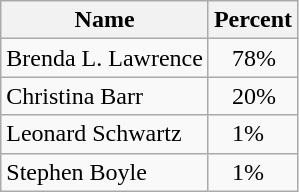<table class="wikitable">
<tr>
<th>Name</th>
<th>Percent</th>
</tr>
<tr>
<td>Brenda L. Lawrence</td>
<td>   78%</td>
</tr>
<tr>
<td>Christina Barr</td>
<td>   20%</td>
</tr>
<tr>
<td>Leonard Schwartz</td>
<td>   1%</td>
</tr>
<tr>
<td>Stephen Boyle</td>
<td>   1%</td>
</tr>
</table>
